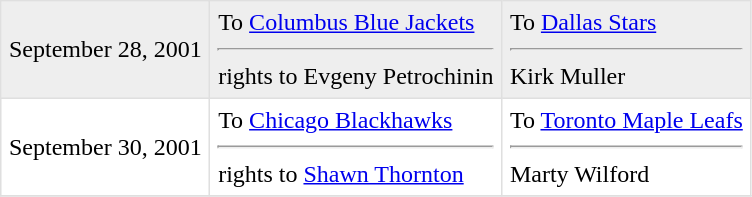<table border=1 style="border-collapse:collapse" bordercolor="#DFDFDF"  cellpadding="5">
<tr bgcolor="#eeeeee">
<td>September 28, 2001</td>
<td valign="top">To <a href='#'>Columbus Blue Jackets</a> <hr>rights to Evgeny Petrochinin</td>
<td valign="top">To <a href='#'>Dallas Stars</a> <hr>Kirk Muller</td>
</tr>
<tr>
<td>September 30, 2001</td>
<td valign="top">To <a href='#'>Chicago Blackhawks</a> <hr>rights to <a href='#'>Shawn Thornton</a></td>
<td valign="top">To <a href='#'>Toronto Maple Leafs</a> <hr>Marty Wilford</td>
</tr>
<tr>
</tr>
</table>
